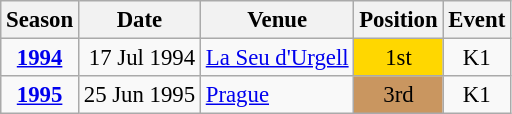<table class="wikitable" style="text-align:center; font-size:95%;">
<tr>
<th>Season</th>
<th>Date</th>
<th>Venue</th>
<th>Position</th>
<th>Event</th>
</tr>
<tr>
<td><strong><a href='#'>1994</a></strong></td>
<td align=right>17 Jul 1994</td>
<td align=left><a href='#'>La Seu d'Urgell</a></td>
<td bgcolor=gold>1st</td>
<td>K1</td>
</tr>
<tr>
<td><strong><a href='#'>1995</a></strong></td>
<td align=right>25 Jun 1995</td>
<td align=left><a href='#'>Prague</a></td>
<td bgcolor=c9966>3rd</td>
<td>K1</td>
</tr>
</table>
